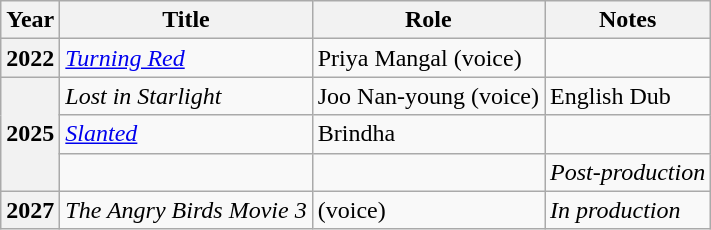<table class="wikitable plainrowheaders sortable">
<tr>
<th scope="col">Year</th>
<th scope="col">Title</th>
<th scope="col">Role</th>
<th scope="col" class="unsortable">Notes</th>
</tr>
<tr>
<th scope=row>2022</th>
<td><em><a href='#'>Turning Red</a></em></td>
<td>Priya Mangal (voice)</td>
<td></td>
</tr>
<tr>
<th scope=row rowspan="3">2025</th>
<td><em>Lost in Starlight</em></td>
<td>Joo Nan-young (voice)</td>
<td>English Dub</td>
</tr>
<tr>
<td><em><a href='#'>Slanted</a></em></td>
<td>Brindha</td>
<td></td>
</tr>
<tr>
<td></td>
<td></td>
<td><em>Post-production</em></td>
</tr>
<tr>
<th scope=row>2027</th>
<td><em>The Angry Birds Movie 3</em></td>
<td>(voice)</td>
<td><em>In production</em></td>
</tr>
</table>
